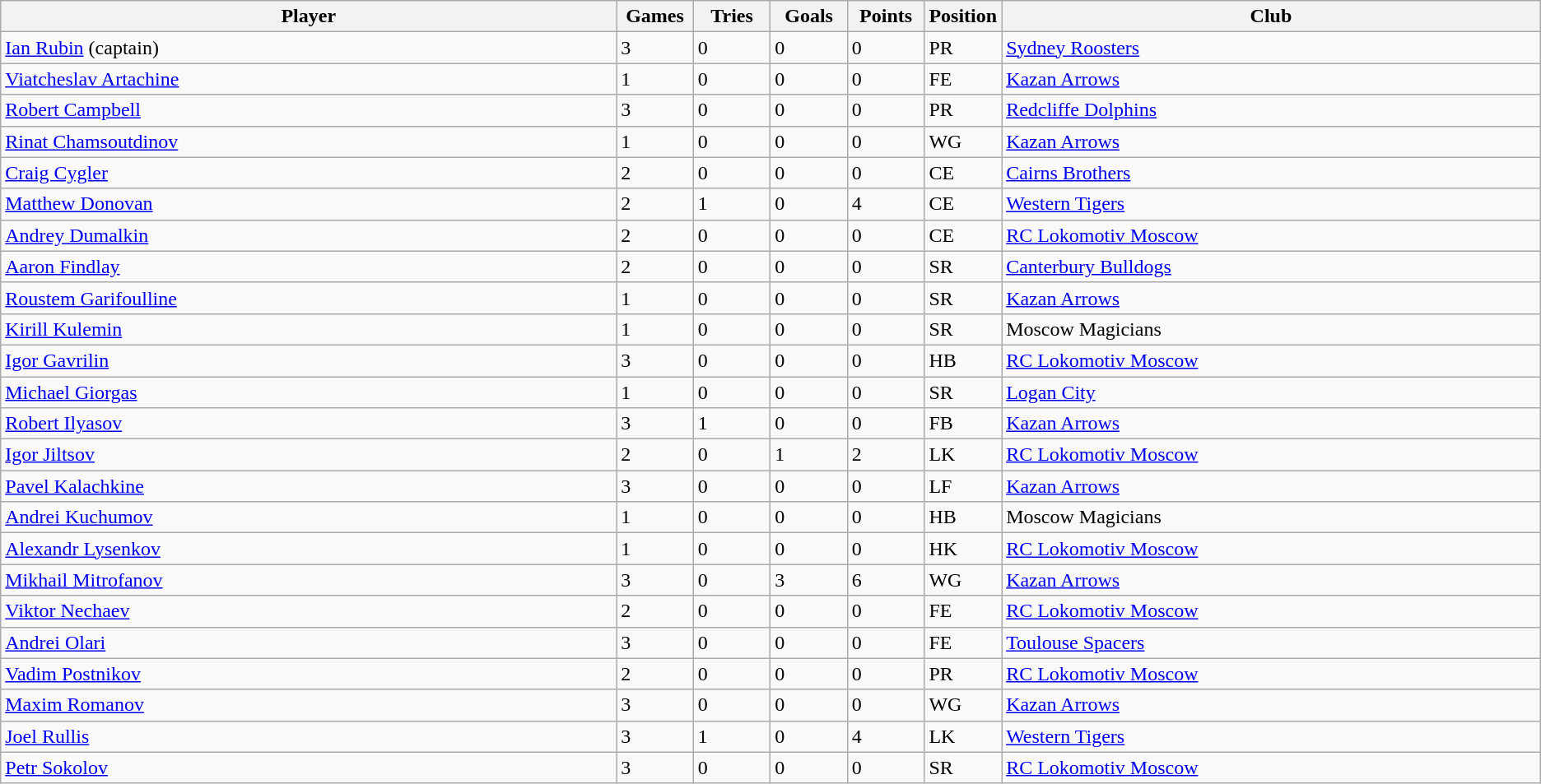<table class="wikitable">
<tr bgcolor=#FFFFFF>
<th !width=25%>Player</th>
<th width=5%>Games</th>
<th width=5%>Tries</th>
<th width=5%>Goals</th>
<th width=5%>Points</th>
<th width=5%>Position</th>
<th width=35%>Club</th>
</tr>
<tr>
<td><a href='#'>Ian Rubin</a> (captain)</td>
<td>3</td>
<td>0</td>
<td>0</td>
<td>0</td>
<td>PR</td>
<td><a href='#'>Sydney Roosters</a></td>
</tr>
<tr>
<td><a href='#'>Viatcheslav Artachine</a></td>
<td>1</td>
<td>0</td>
<td>0</td>
<td>0</td>
<td>FE</td>
<td><a href='#'>Kazan Arrows</a></td>
</tr>
<tr>
<td><a href='#'>Robert Campbell</a></td>
<td>3</td>
<td>0</td>
<td>0</td>
<td>0</td>
<td>PR</td>
<td><a href='#'>Redcliffe Dolphins</a></td>
</tr>
<tr>
<td><a href='#'>Rinat Chamsoutdinov</a></td>
<td>1</td>
<td>0</td>
<td>0</td>
<td>0</td>
<td>WG</td>
<td><a href='#'>Kazan Arrows</a></td>
</tr>
<tr>
<td><a href='#'>Craig Cygler</a></td>
<td>2</td>
<td>0</td>
<td>0</td>
<td>0</td>
<td>CE</td>
<td><a href='#'>Cairns Brothers</a></td>
</tr>
<tr>
<td><a href='#'>Matthew Donovan</a></td>
<td>2</td>
<td>1</td>
<td>0</td>
<td>4</td>
<td>CE</td>
<td><a href='#'>Western Tigers</a></td>
</tr>
<tr>
<td><a href='#'>Andrey Dumalkin</a></td>
<td>2</td>
<td>0</td>
<td>0</td>
<td>0</td>
<td>CE</td>
<td><a href='#'>RC Lokomotiv Moscow</a></td>
</tr>
<tr>
<td><a href='#'>Aaron Findlay</a></td>
<td>2</td>
<td>0</td>
<td>0</td>
<td>0</td>
<td>SR</td>
<td><a href='#'>Canterbury Bulldogs</a></td>
</tr>
<tr>
<td><a href='#'>Roustem Garifoulline</a></td>
<td>1</td>
<td>0</td>
<td>0</td>
<td>0</td>
<td>SR</td>
<td><a href='#'>Kazan Arrows</a></td>
</tr>
<tr>
<td><a href='#'>Kirill Kulemin</a></td>
<td>1</td>
<td>0</td>
<td>0</td>
<td>0</td>
<td>SR</td>
<td>Moscow Magicians</td>
</tr>
<tr>
<td><a href='#'>Igor Gavrilin</a></td>
<td>3</td>
<td>0</td>
<td>0</td>
<td>0</td>
<td>HB</td>
<td><a href='#'>RC Lokomotiv Moscow</a></td>
</tr>
<tr>
<td><a href='#'>Michael Giorgas</a></td>
<td>1</td>
<td>0</td>
<td>0</td>
<td>0</td>
<td>SR</td>
<td><a href='#'>Logan City</a></td>
</tr>
<tr>
<td><a href='#'>Robert Ilyasov</a></td>
<td>3</td>
<td>1</td>
<td>0</td>
<td>0</td>
<td>FB</td>
<td><a href='#'>Kazan Arrows</a></td>
</tr>
<tr>
<td><a href='#'>Igor Jiltsov</a></td>
<td>2</td>
<td>0</td>
<td>1</td>
<td>2</td>
<td>LK</td>
<td><a href='#'>RC Lokomotiv Moscow</a></td>
</tr>
<tr>
<td><a href='#'>Pavel Kalachkine</a></td>
<td>3</td>
<td>0</td>
<td>0</td>
<td>0</td>
<td>LF</td>
<td><a href='#'>Kazan Arrows</a></td>
</tr>
<tr>
<td><a href='#'>Andrei Kuchumov</a></td>
<td>1</td>
<td>0</td>
<td>0</td>
<td>0</td>
<td>HB</td>
<td>Moscow Magicians</td>
</tr>
<tr>
<td><a href='#'>Alexandr Lysenkov</a></td>
<td>1</td>
<td>0</td>
<td>0</td>
<td>0</td>
<td>HK</td>
<td><a href='#'>RC Lokomotiv Moscow</a></td>
</tr>
<tr>
<td><a href='#'>Mikhail Mitrofanov</a></td>
<td>3</td>
<td>0</td>
<td>3</td>
<td>6</td>
<td>WG</td>
<td><a href='#'>Kazan Arrows</a></td>
</tr>
<tr>
<td><a href='#'>Viktor Nechaev</a></td>
<td>2</td>
<td>0</td>
<td>0</td>
<td>0</td>
<td>FE</td>
<td><a href='#'>RC Lokomotiv Moscow</a></td>
</tr>
<tr>
<td><a href='#'>Andrei Olari</a></td>
<td>3</td>
<td>0</td>
<td>0</td>
<td>0</td>
<td>FE</td>
<td><a href='#'>Toulouse Spacers</a></td>
</tr>
<tr>
<td><a href='#'>Vadim Postnikov</a></td>
<td>2</td>
<td>0</td>
<td>0</td>
<td>0</td>
<td>PR</td>
<td><a href='#'>RC Lokomotiv Moscow</a></td>
</tr>
<tr>
<td><a href='#'>Maxim Romanov</a></td>
<td>3</td>
<td>0</td>
<td>0</td>
<td>0</td>
<td>WG</td>
<td><a href='#'>Kazan Arrows</a></td>
</tr>
<tr>
<td><a href='#'>Joel Rullis</a></td>
<td>3</td>
<td>1</td>
<td>0</td>
<td>4</td>
<td>LK</td>
<td><a href='#'>Western Tigers</a></td>
</tr>
<tr>
<td><a href='#'>Petr Sokolov</a></td>
<td>3</td>
<td>0</td>
<td>0</td>
<td>0</td>
<td>SR</td>
<td><a href='#'>RC Lokomotiv Moscow</a></td>
</tr>
</table>
